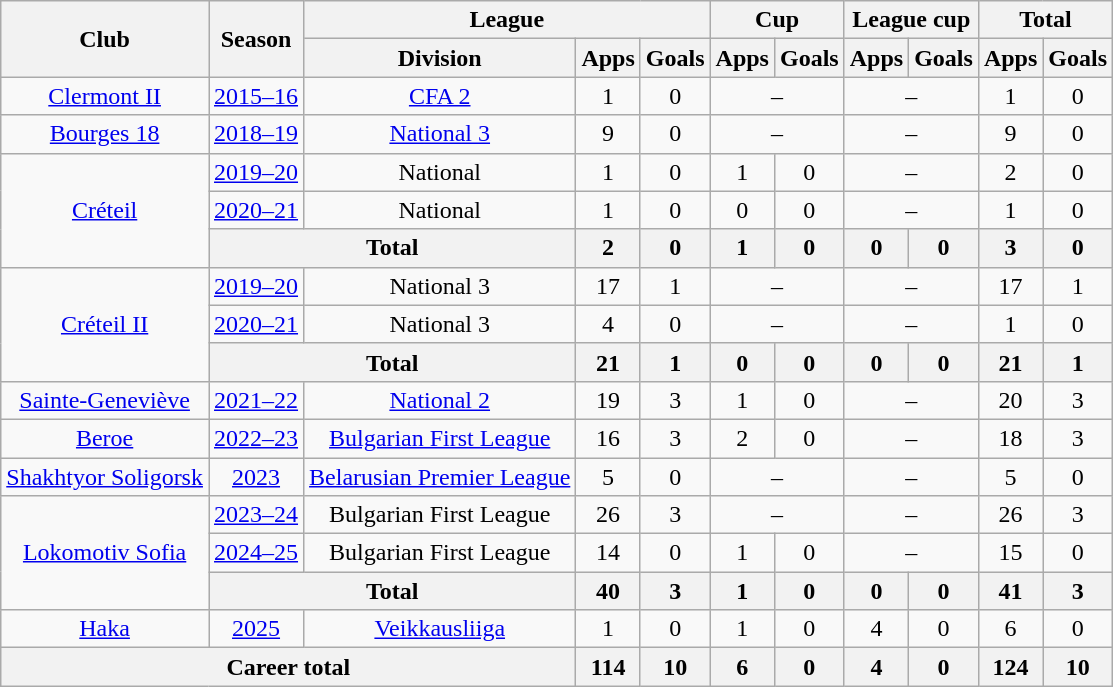<table class="wikitable" style="text-align:center">
<tr>
<th rowspan="2">Club</th>
<th rowspan="2">Season</th>
<th colspan="3">League</th>
<th colspan="2">Cup</th>
<th colspan="2">League cup</th>
<th colspan="2">Total</th>
</tr>
<tr>
<th>Division</th>
<th>Apps</th>
<th>Goals</th>
<th>Apps</th>
<th>Goals</th>
<th>Apps</th>
<th>Goals</th>
<th>Apps</th>
<th>Goals</th>
</tr>
<tr>
<td><a href='#'>Clermont II</a></td>
<td><a href='#'>2015–16</a></td>
<td><a href='#'>CFA 2</a></td>
<td>1</td>
<td>0</td>
<td colspan=2>–</td>
<td colspan=2>–</td>
<td>1</td>
<td>0</td>
</tr>
<tr>
<td><a href='#'>Bourges 18</a></td>
<td><a href='#'>2018–19</a></td>
<td><a href='#'>National 3</a></td>
<td>9</td>
<td>0</td>
<td colspan=2>–</td>
<td colspan=2>–</td>
<td>9</td>
<td>0</td>
</tr>
<tr>
<td rowspan=3><a href='#'>Créteil</a></td>
<td><a href='#'>2019–20</a></td>
<td>National</td>
<td>1</td>
<td>0</td>
<td>1</td>
<td>0</td>
<td colspan=2>–</td>
<td>2</td>
<td>0</td>
</tr>
<tr>
<td><a href='#'>2020–21</a></td>
<td>National</td>
<td>1</td>
<td>0</td>
<td>0</td>
<td>0</td>
<td colspan=2>–</td>
<td>1</td>
<td>0</td>
</tr>
<tr>
<th colspan=2>Total</th>
<th>2</th>
<th>0</th>
<th>1</th>
<th>0</th>
<th>0</th>
<th>0</th>
<th>3</th>
<th>0</th>
</tr>
<tr>
<td rowspan=3><a href='#'>Créteil II</a></td>
<td><a href='#'>2019–20</a></td>
<td>National 3</td>
<td>17</td>
<td>1</td>
<td colspan=2>–</td>
<td colspan=2>–</td>
<td>17</td>
<td>1</td>
</tr>
<tr>
<td><a href='#'>2020–21</a></td>
<td>National 3</td>
<td>4</td>
<td>0</td>
<td colspan=2>–</td>
<td colspan=2>–</td>
<td>1</td>
<td>0</td>
</tr>
<tr>
<th colspan=2>Total</th>
<th>21</th>
<th>1</th>
<th>0</th>
<th>0</th>
<th>0</th>
<th>0</th>
<th>21</th>
<th>1</th>
</tr>
<tr>
<td><a href='#'>Sainte-Geneviève</a></td>
<td><a href='#'>2021–22</a></td>
<td><a href='#'>National 2</a></td>
<td>19</td>
<td>3</td>
<td>1</td>
<td>0</td>
<td colspan=2>–</td>
<td>20</td>
<td>3</td>
</tr>
<tr>
<td><a href='#'>Beroe</a></td>
<td><a href='#'>2022–23</a></td>
<td><a href='#'>Bulgarian First League</a></td>
<td>16</td>
<td>3</td>
<td>2</td>
<td>0</td>
<td colspan=2>–</td>
<td>18</td>
<td>3</td>
</tr>
<tr>
<td><a href='#'>Shakhtyor Soligorsk</a></td>
<td><a href='#'>2023</a></td>
<td><a href='#'>Belarusian Premier League</a></td>
<td>5</td>
<td>0</td>
<td colspan=2>–</td>
<td colspan=2>–</td>
<td>5</td>
<td>0</td>
</tr>
<tr>
<td rowspan=3><a href='#'>Lokomotiv Sofia</a></td>
<td><a href='#'>2023–24</a></td>
<td>Bulgarian First League</td>
<td>26</td>
<td>3</td>
<td colspan=2>–</td>
<td colspan=2>–</td>
<td>26</td>
<td>3</td>
</tr>
<tr>
<td><a href='#'>2024–25</a></td>
<td>Bulgarian First League</td>
<td>14</td>
<td>0</td>
<td>1</td>
<td>0</td>
<td colspan=2>–</td>
<td>15</td>
<td>0</td>
</tr>
<tr>
<th colspan=2>Total</th>
<th>40</th>
<th>3</th>
<th>1</th>
<th>0</th>
<th>0</th>
<th>0</th>
<th>41</th>
<th>3</th>
</tr>
<tr>
<td><a href='#'>Haka</a></td>
<td><a href='#'>2025</a></td>
<td><a href='#'>Veikkausliiga</a></td>
<td>1</td>
<td>0</td>
<td>1</td>
<td>0</td>
<td>4</td>
<td>0</td>
<td>6</td>
<td>0</td>
</tr>
<tr>
<th colspan="3">Career total</th>
<th>114</th>
<th>10</th>
<th>6</th>
<th>0</th>
<th>4</th>
<th>0</th>
<th>124</th>
<th>10</th>
</tr>
</table>
